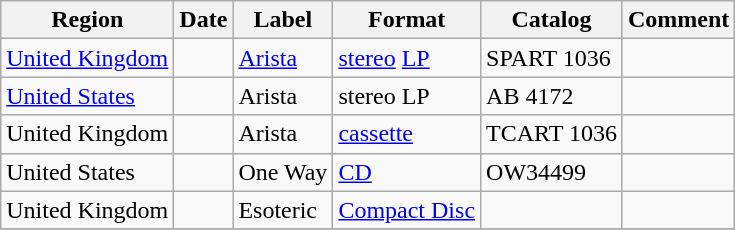<table class="wikitable">
<tr>
<th>Region</th>
<th>Date</th>
<th>Label</th>
<th>Format</th>
<th>Catalog</th>
<th>Comment</th>
</tr>
<tr>
<td><a href='#'>United Kingdom</a></td>
<td></td>
<td><a href='#'>Arista</a></td>
<td><a href='#'>stereo</a> <a href='#'>LP</a></td>
<td>SPART 1036</td>
<td></td>
</tr>
<tr>
<td><a href='#'>United States</a></td>
<td></td>
<td>Arista</td>
<td>stereo LP</td>
<td>AB 4172</td>
<td></td>
</tr>
<tr>
<td>United Kingdom</td>
<td></td>
<td>Arista</td>
<td><a href='#'>cassette</a></td>
<td>TCART 1036</td>
<td></td>
</tr>
<tr>
<td>United States</td>
<td></td>
<td>One Way</td>
<td><a href='#'>CD</a></td>
<td>OW34499</td>
<td></td>
</tr>
<tr>
<td>United Kingdom</td>
<td></td>
<td>Esoteric</td>
<td><a href='#'>Compact Disc</a></td>
<td></td>
<td></td>
</tr>
<tr 2 CD deluxe with DVD of BBC Sight and Sound Show>
</tr>
</table>
